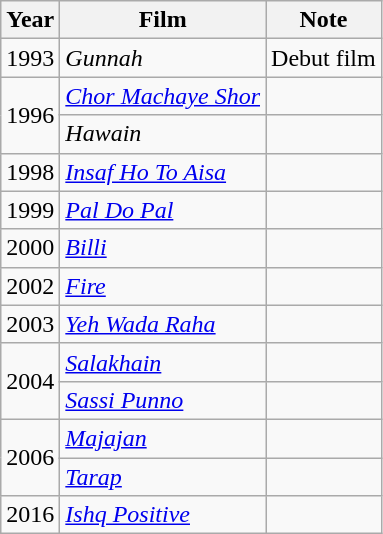<table class="wikitable">
<tr>
<th>Year</th>
<th>Film</th>
<th>Note</th>
</tr>
<tr>
<td>1993</td>
<td><em>Gunnah</em></td>
<td>Debut film</td>
</tr>
<tr>
<td rowspan="2">1996</td>
<td><a href='#'><em>Chor Machaye Shor</em></a></td>
<td></td>
</tr>
<tr>
<td><em>Hawain</em></td>
<td></td>
</tr>
<tr>
<td>1998</td>
<td><em><a href='#'>Insaf Ho To Aisa</a></em></td>
<td></td>
</tr>
<tr>
<td>1999</td>
<td><em><a href='#'>Pal Do Pal</a></em></td>
<td></td>
</tr>
<tr>
<td>2000</td>
<td><em><a href='#'>Billi</a></em></td>
<td></td>
</tr>
<tr>
<td>2002</td>
<td><a href='#'><em>Fire</em></a></td>
<td></td>
</tr>
<tr>
<td>2003</td>
<td><em><a href='#'>Yeh Wada Raha</a></em></td>
<td></td>
</tr>
<tr>
<td rowspan="2">2004</td>
<td><em><a href='#'>Salakhain</a></em></td>
<td></td>
</tr>
<tr>
<td><em><a href='#'>Sassi Punno</a></em></td>
<td></td>
</tr>
<tr>
<td rowspan="2">2006</td>
<td><em><a href='#'>Majajan</a></em></td>
<td></td>
</tr>
<tr>
<td><a href='#'><em>Tarap</em></a></td>
<td></td>
</tr>
<tr>
<td>2016</td>
<td><em><a href='#'>Ishq Positive</a></em></td>
<td></td>
</tr>
</table>
